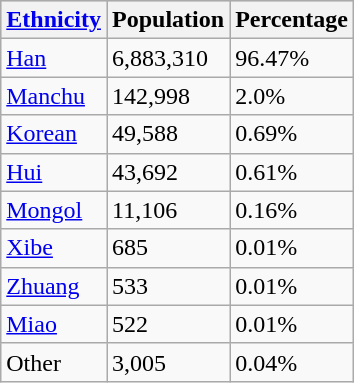<table class="wikitable" style="border-collapse: collapse;">
<tr bgcolor="#cccccc">
<th><a href='#'>Ethnicity</a></th>
<th>Population</th>
<th>Percentage</th>
</tr>
<tr>
<td><a href='#'>Han</a></td>
<td>6,883,310</td>
<td>96.47%</td>
</tr>
<tr>
<td><a href='#'>Manchu</a></td>
<td>142,998</td>
<td>2.0%</td>
</tr>
<tr>
<td><a href='#'>Korean</a></td>
<td>49,588</td>
<td>0.69%</td>
</tr>
<tr>
<td><a href='#'>Hui</a></td>
<td>43,692</td>
<td>0.61%</td>
</tr>
<tr>
<td><a href='#'>Mongol</a></td>
<td>11,106</td>
<td>0.16%</td>
</tr>
<tr>
<td><a href='#'>Xibe</a></td>
<td>685</td>
<td>0.01%</td>
</tr>
<tr>
<td><a href='#'>Zhuang</a></td>
<td>533</td>
<td>0.01%</td>
</tr>
<tr>
<td><a href='#'>Miao</a></td>
<td>522</td>
<td>0.01%</td>
</tr>
<tr>
<td>Other</td>
<td>3,005</td>
<td>0.04%</td>
</tr>
</table>
